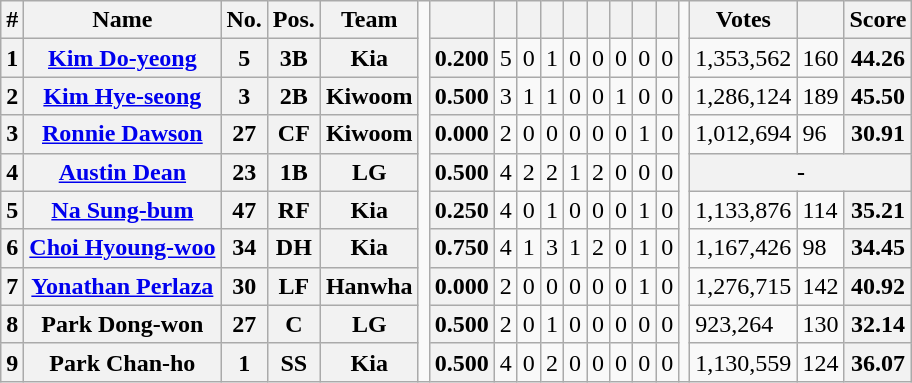<table class="wikitable">
<tr>
<th>#</th>
<th>Name</th>
<th>No.</th>
<th>Pos.</th>
<th>Team</th>
<td rowspan="10"></td>
<th></th>
<th></th>
<th></th>
<th></th>
<th></th>
<th></th>
<th></th>
<th></th>
<th></th>
<td rowspan="10"></td>
<th>Votes</th>
<th></th>
<th>Score</th>
</tr>
<tr>
<th>1</th>
<th><a href='#'>Kim Do-yeong</a></th>
<th>5</th>
<th>3B</th>
<th>Kia</th>
<th>0.200</th>
<td>5</td>
<td>0</td>
<td>1</td>
<td>0</td>
<td>0</td>
<td>0</td>
<td>0</td>
<td>0</td>
<td>1,353,562</td>
<td>160</td>
<th>44.26</th>
</tr>
<tr>
<th>2</th>
<th><a href='#'>Kim Hye-seong</a></th>
<th>3</th>
<th>2B</th>
<th>Kiwoom</th>
<th>0.500</th>
<td>3</td>
<td>1</td>
<td>1</td>
<td>0</td>
<td>0</td>
<td>1</td>
<td>0</td>
<td>0</td>
<td>1,286,124</td>
<td>189</td>
<th>45.50</th>
</tr>
<tr>
<th>3</th>
<th><a href='#'>Ronnie Dawson</a></th>
<th>27</th>
<th>CF</th>
<th>Kiwoom</th>
<th>0.000</th>
<td>2</td>
<td>0</td>
<td>0</td>
<td>0</td>
<td>0</td>
<td>0</td>
<td>1</td>
<td>0</td>
<td>1,012,694</td>
<td>96</td>
<th>30.91</th>
</tr>
<tr>
<th>4</th>
<th><a href='#'>Austin Dean</a></th>
<th>23</th>
<th>1B</th>
<th>LG</th>
<th>0.500</th>
<td>4</td>
<td>2</td>
<td>2</td>
<td>1</td>
<td>2</td>
<td>0</td>
<td>0</td>
<td>0</td>
<th colspan="3">-</th>
</tr>
<tr>
<th>5</th>
<th><a href='#'>Na Sung-bum</a></th>
<th>47</th>
<th>RF</th>
<th>Kia</th>
<th>0.250</th>
<td>4</td>
<td>0</td>
<td>1</td>
<td>0</td>
<td>0</td>
<td>0</td>
<td>1</td>
<td>0</td>
<td>1,133,876</td>
<td>114</td>
<th>35.21</th>
</tr>
<tr>
<th>6</th>
<th><a href='#'>Choi Hyoung-woo</a></th>
<th>34</th>
<th>DH</th>
<th>Kia</th>
<th>0.750</th>
<td>4</td>
<td>1</td>
<td>3</td>
<td>1</td>
<td>2</td>
<td>0</td>
<td>1</td>
<td>0</td>
<td>1,167,426</td>
<td>98</td>
<th>34.45</th>
</tr>
<tr>
<th>7</th>
<th><a href='#'>Yonathan Perlaza</a></th>
<th>30</th>
<th>LF</th>
<th>Hanwha</th>
<th>0.000</th>
<td>2</td>
<td>0</td>
<td>0</td>
<td>0</td>
<td>0</td>
<td>0</td>
<td>1</td>
<td>0</td>
<td>1,276,715</td>
<td>142</td>
<th>40.92</th>
</tr>
<tr>
<th>8</th>
<th>Park Dong-won</th>
<th>27</th>
<th>C</th>
<th>LG</th>
<th>0.500</th>
<td>2</td>
<td>0</td>
<td>1</td>
<td>0</td>
<td>0</td>
<td>0</td>
<td>0</td>
<td>0</td>
<td>923,264</td>
<td>130</td>
<th>32.14</th>
</tr>
<tr>
<th>9</th>
<th>Park Chan-ho</th>
<th>1</th>
<th>SS</th>
<th>Kia</th>
<th>0.500</th>
<td>4</td>
<td>0</td>
<td>2</td>
<td>0</td>
<td>0</td>
<td>0</td>
<td>0</td>
<td>0</td>
<td>1,130,559</td>
<td>124</td>
<th>36.07</th>
</tr>
</table>
